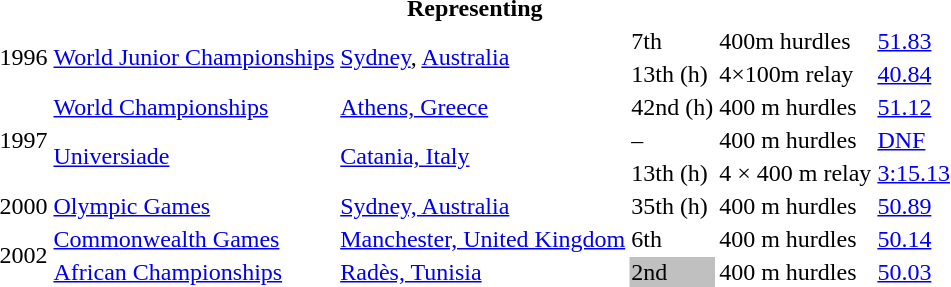<table>
<tr>
<th colspan="6">Representing </th>
</tr>
<tr>
<td rowspan=2>1996</td>
<td rowspan=2><a href='#'>World Junior Championships</a></td>
<td rowspan=2><a href='#'>Sydney</a>, <a href='#'>Australia</a></td>
<td>7th</td>
<td>400m hurdles</td>
<td><a href='#'>51.83</a></td>
</tr>
<tr>
<td>13th (h)</td>
<td>4×100m relay</td>
<td><a href='#'>40.84</a></td>
</tr>
<tr>
<td rowspan=3>1997</td>
<td><a href='#'>World Championships</a></td>
<td><a href='#'>Athens, Greece</a></td>
<td>42nd (h)</td>
<td>400 m hurdles</td>
<td><a href='#'>51.12</a></td>
</tr>
<tr>
<td rowspan=2><a href='#'>Universiade</a></td>
<td rowspan=2><a href='#'>Catania, Italy</a></td>
<td>–</td>
<td>400 m hurdles</td>
<td><a href='#'>DNF</a></td>
</tr>
<tr>
<td>13th (h)</td>
<td>4 × 400 m relay</td>
<td><a href='#'>3:15.13</a></td>
</tr>
<tr>
<td>2000</td>
<td><a href='#'>Olympic Games</a></td>
<td><a href='#'>Sydney, Australia</a></td>
<td>35th (h)</td>
<td>400 m hurdles</td>
<td><a href='#'>50.89</a></td>
</tr>
<tr>
<td rowspan=2>2002</td>
<td><a href='#'>Commonwealth Games</a></td>
<td><a href='#'>Manchester, United Kingdom</a></td>
<td>6th</td>
<td>400 m hurdles</td>
<td><a href='#'>50.14</a></td>
</tr>
<tr>
<td><a href='#'>African Championships</a></td>
<td><a href='#'>Radès, Tunisia</a></td>
<td bgcolor=silver>2nd</td>
<td>400 m hurdles</td>
<td><a href='#'>50.03</a></td>
</tr>
</table>
